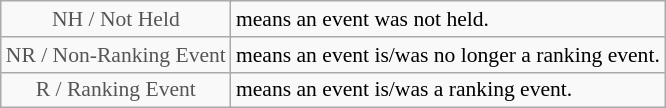<table class="wikitable" style="font-size:90%">
<tr>
<td style="text-align:center; color:#555555;" colspan="4">NH / Not Held</td>
<td>means an event was not held.</td>
</tr>
<tr>
<td style="text-align:center; color:#555555;" colspan="4">NR / Non-Ranking Event</td>
<td>means an event is/was no longer a ranking event.</td>
</tr>
<tr>
<td style="text-align:center; color:#555555;" colspan="4">R / Ranking Event</td>
<td>means an event is/was a ranking event.</td>
</tr>
</table>
